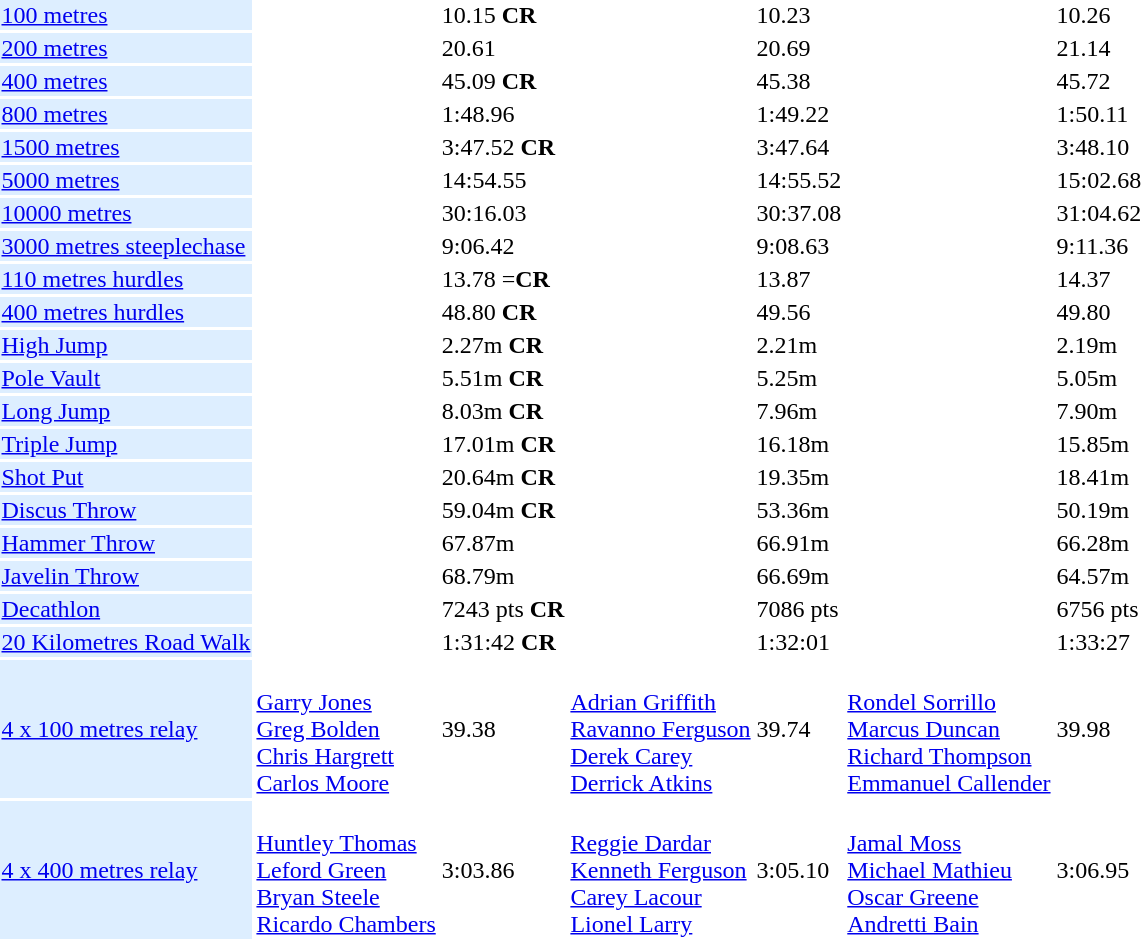<table>
<tr>
<td bgcolor = DDEEFF><a href='#'>100 metres</a></td>
<td></td>
<td>10.15 <strong>CR</strong></td>
<td></td>
<td>10.23</td>
<td></td>
<td>10.26</td>
</tr>
<tr>
<td bgcolor = DDEEFF><a href='#'>200 metres</a></td>
<td></td>
<td>20.61</td>
<td></td>
<td>20.69</td>
<td></td>
<td>21.14</td>
</tr>
<tr>
<td bgcolor = DDEEFF><a href='#'>400 metres</a></td>
<td></td>
<td>45.09 <strong>CR</strong></td>
<td></td>
<td>45.38</td>
<td></td>
<td>45.72</td>
</tr>
<tr>
<td bgcolor = DDEEFF><a href='#'>800 metres</a></td>
<td></td>
<td>1:48.96</td>
<td></td>
<td>1:49.22</td>
<td></td>
<td>1:50.11</td>
</tr>
<tr>
<td bgcolor = DDEEFF><a href='#'>1500 metres</a></td>
<td></td>
<td>3:47.52 <strong>CR</strong></td>
<td></td>
<td>3:47.64</td>
<td></td>
<td>3:48.10</td>
</tr>
<tr>
<td bgcolor = DDEEFF><a href='#'>5000 metres</a></td>
<td></td>
<td>14:54.55</td>
<td></td>
<td>14:55.52</td>
<td></td>
<td>15:02.68</td>
</tr>
<tr>
<td bgcolor = DDEEFF><a href='#'>10000 metres</a></td>
<td></td>
<td>30:16.03</td>
<td></td>
<td>30:37.08</td>
<td></td>
<td>31:04.62</td>
</tr>
<tr>
<td bgcolor = DDEEFF><a href='#'>3000 metres steeplechase</a></td>
<td></td>
<td>9:06.42</td>
<td></td>
<td>9:08.63</td>
<td></td>
<td>9:11.36</td>
</tr>
<tr>
<td bgcolor = DDEEFF><a href='#'>110 metres hurdles</a></td>
<td></td>
<td>13.78 =<strong>CR</strong></td>
<td></td>
<td>13.87</td>
<td></td>
<td>14.37</td>
</tr>
<tr>
<td bgcolor = DDEEFF><a href='#'>400 metres hurdles</a></td>
<td></td>
<td>48.80 <strong>CR</strong></td>
<td></td>
<td>49.56</td>
<td></td>
<td>49.80</td>
</tr>
<tr>
<td bgcolor = DDEEFF><a href='#'>High Jump</a></td>
<td></td>
<td>2.27m <strong>CR</strong></td>
<td></td>
<td>2.21m</td>
<td></td>
<td>2.19m</td>
</tr>
<tr>
<td bgcolor = DDEEFF><a href='#'>Pole Vault</a></td>
<td></td>
<td>5.51m <strong>CR</strong></td>
<td></td>
<td>5.25m</td>
<td></td>
<td>5.05m</td>
</tr>
<tr>
<td bgcolor = DDEEFF><a href='#'>Long Jump</a></td>
<td></td>
<td>8.03m <strong>CR</strong></td>
<td></td>
<td>7.96m</td>
<td></td>
<td>7.90m</td>
</tr>
<tr>
<td bgcolor = DDEEFF><a href='#'>Triple Jump</a></td>
<td></td>
<td>17.01m <strong>CR</strong></td>
<td></td>
<td>16.18m</td>
<td></td>
<td>15.85m</td>
</tr>
<tr>
<td bgcolor = DDEEFF><a href='#'>Shot Put</a></td>
<td></td>
<td>20.64m <strong>CR</strong></td>
<td></td>
<td>19.35m</td>
<td></td>
<td>18.41m</td>
</tr>
<tr>
<td bgcolor = DDEEFF><a href='#'>Discus Throw</a></td>
<td></td>
<td>59.04m <strong>CR</strong></td>
<td></td>
<td>53.36m</td>
<td></td>
<td>50.19m</td>
</tr>
<tr>
<td bgcolor = DDEEFF><a href='#'>Hammer Throw</a></td>
<td></td>
<td>67.87m</td>
<td></td>
<td>66.91m</td>
<td></td>
<td>66.28m</td>
</tr>
<tr>
<td bgcolor = DDEEFF><a href='#'>Javelin Throw</a></td>
<td></td>
<td>68.79m</td>
<td></td>
<td>66.69m</td>
<td></td>
<td>64.57m</td>
</tr>
<tr>
<td bgcolor = DDEEFF><a href='#'>Decathlon</a></td>
<td></td>
<td>7243 pts <strong>CR</strong></td>
<td></td>
<td>7086 pts</td>
<td></td>
<td>6756 pts</td>
</tr>
<tr>
<td bgcolor = DDEEFF><a href='#'>20 Kilometres Road Walk</a></td>
<td></td>
<td>1:31:42 <strong>CR</strong></td>
<td></td>
<td>1:32:01</td>
<td></td>
<td>1:33:27</td>
</tr>
<tr>
<td bgcolor = DDEEFF><a href='#'>4 x 100 metres relay</a></td>
<td>  <br> <a href='#'>Garry Jones</a> <br> <a href='#'>Greg Bolden</a> <br> <a href='#'>Chris Hargrett</a> <br> <a href='#'>Carlos Moore</a></td>
<td>39.38</td>
<td>  <br> <a href='#'>Adrian Griffith</a> <br> <a href='#'>Ravanno Ferguson</a> <br> <a href='#'>Derek Carey</a> <br> <a href='#'>Derrick Atkins</a></td>
<td>39.74</td>
<td>  <br> <a href='#'>Rondel Sorrillo</a> <br> <a href='#'>Marcus Duncan</a> <br> <a href='#'>Richard Thompson</a> <br> <a href='#'>Emmanuel Callender</a></td>
<td>39.98</td>
</tr>
<tr>
<td bgcolor = DDEEFF><a href='#'>4 x 400 metres relay</a></td>
<td>  <br> <a href='#'>Huntley Thomas</a>  <br> <a href='#'>Leford Green</a>  <br> <a href='#'>Bryan Steele</a>  <br> <a href='#'>Ricardo Chambers</a></td>
<td>3:03.86</td>
<td>  <br> <a href='#'>Reggie Dardar</a>  <br> <a href='#'>Kenneth Ferguson</a>  <br> <a href='#'>Carey Lacour</a>  <br> <a href='#'>Lionel Larry</a></td>
<td>3:05.10</td>
<td>  <br> <a href='#'>Jamal Moss</a>  <br> <a href='#'>Michael Mathieu</a>  <br> <a href='#'>Oscar Greene</a>  <br> <a href='#'>Andretti Bain</a></td>
<td>3:06.95</td>
</tr>
</table>
